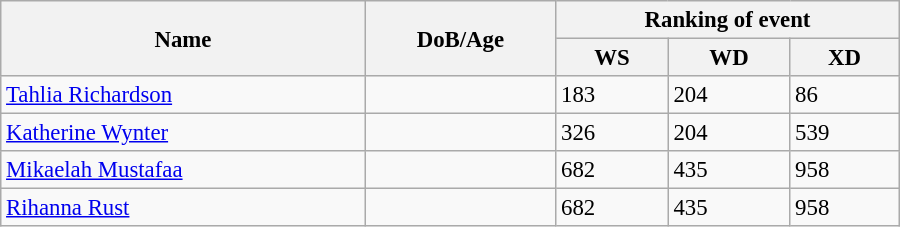<table class="wikitable" style="width:600px; font-size:95%;">
<tr>
<th rowspan="2" align="left">Name</th>
<th rowspan="2" align="left">DoB/Age</th>
<th colspan="3" align="center">Ranking of event</th>
</tr>
<tr>
<th align="center">WS</th>
<th>WD</th>
<th align="center">XD</th>
</tr>
<tr>
<td><a href='#'>Tahlia Richardson</a></td>
<td></td>
<td>183</td>
<td>204</td>
<td>86</td>
</tr>
<tr>
<td><a href='#'>Katherine Wynter</a></td>
<td></td>
<td>326</td>
<td>204</td>
<td>539</td>
</tr>
<tr>
<td><a href='#'>Mikaelah Mustafaa</a></td>
<td></td>
<td>682</td>
<td>435</td>
<td>958</td>
</tr>
<tr>
<td><a href='#'>Rihanna Rust</a></td>
<td></td>
<td>682</td>
<td>435</td>
<td>958</td>
</tr>
</table>
